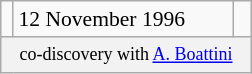<table class="wikitable floatright" style="font-size: 0.9em;">
<tr>
<td></td>
<td>12 November 1996</td>
<td> </td>
</tr>
<tr>
<th colspan=3 style="font-size: smaller; font-weight: normal; text-align: left; padding: 4px 12px;"> co-discovery with <a href='#'>A. Boattini</a></th>
</tr>
</table>
